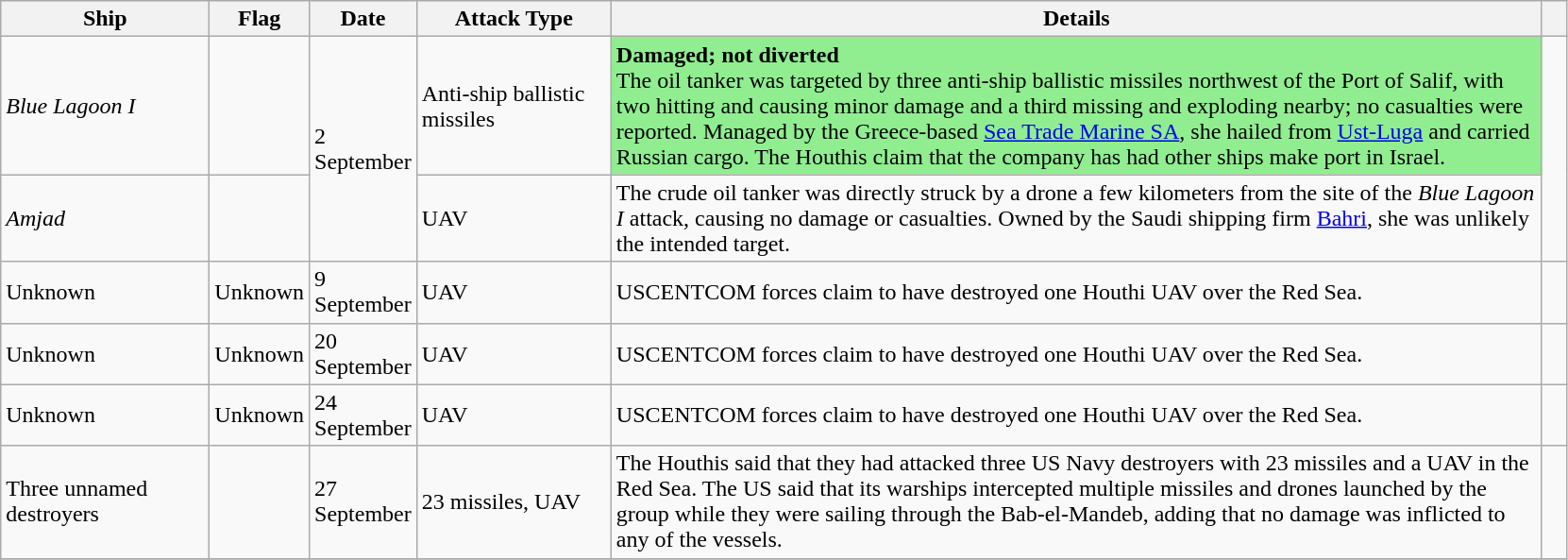<table class="wikitable sortable sticky-header" style="text-align:left;">
<tr>
<th width="140px">Ship</th>
<th width="60px">Flag</th>
<th width="60px">Date</th>
<th width="130px">Attack Type</th>
<th width="650px">Details</th>
<th width="10px" class="unsortable"></th>
</tr>
<tr>
<td><em>Blue Lagoon I</em></td>
<td></td>
<td rowspan="2">2 September</td>
<td>Anti-ship ballistic missiles</td>
<td style="background:#90EE90"><strong>Damaged; not diverted</strong><br>The oil tanker was targeted by three anti-ship ballistic missiles  northwest of the Port of Salif, with two hitting and causing minor damage and a third missing and exploding nearby; no casualties were reported. Managed by the Greece-based <a href='#'>Sea Trade Marine SA</a>, she hailed from <a href='#'>Ust-Luga</a> and carried Russian cargo. The Houthis claim that the company has had other ships make port in Israel.</td>
<td rowspan="2"></td>
</tr>
<tr>
<td><em>Amjad</em></td>
<td></td>
<td>UAV</td>
<td>The crude oil tanker was directly struck by a drone a few kilometers from the site of the <em>Blue Lagoon I</em> attack, causing no damage or casualties. Owned by the Saudi shipping firm <a href='#'>Bahri</a>, she was unlikely the intended target.</td>
</tr>
<tr>
<td>Unknown</td>
<td>Unknown</td>
<td>9 September</td>
<td>UAV</td>
<td>USCENTCOM forces claim to have destroyed one Houthi UAV over the Red Sea.</td>
<td></td>
</tr>
<tr>
<td>Unknown</td>
<td>Unknown</td>
<td>20 September</td>
<td>UAV</td>
<td>USCENTCOM forces claim to have destroyed one Houthi UAV over the Red Sea.</td>
<td></td>
</tr>
<tr>
<td>Unknown</td>
<td>Unknown</td>
<td>24 September</td>
<td>UAV</td>
<td>USCENTCOM forces claim to have destroyed one Houthi UAV over the Red Sea.</td>
<td></td>
</tr>
<tr>
<td>Three unnamed destroyers</td>
<td></td>
<td>27 September</td>
<td>23 missiles, UAV</td>
<td>The Houthis said that they had attacked three US Navy destroyers with 23 missiles and a UAV in the Red Sea. The US said that its warships intercepted multiple missiles and drones launched by the group while they were sailing through the Bab-el-Mandeb, adding that no damage was inflicted to any of the vessels.</td>
<td></td>
</tr>
<tr>
</tr>
</table>
